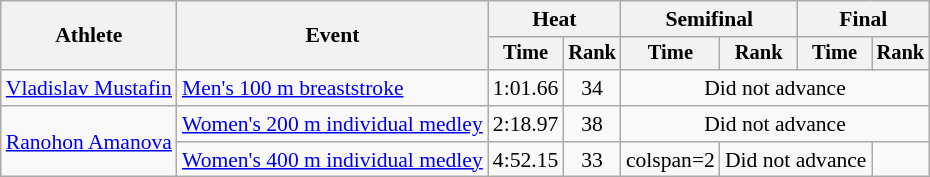<table class=wikitable style="font-size:90%">
<tr>
<th rowspan="2">Athlete</th>
<th rowspan="2">Event</th>
<th colspan="2">Heat</th>
<th colspan="2">Semifinal</th>
<th colspan="2">Final</th>
</tr>
<tr style="font-size:95%">
<th>Time</th>
<th>Rank</th>
<th>Time</th>
<th>Rank</th>
<th>Time</th>
<th>Rank</th>
</tr>
<tr align=center>
<td align=left><a href='#'>Vladislav Mustafin</a></td>
<td align=left><a href='#'>Men's 100 m breaststroke</a></td>
<td>1:01.66</td>
<td>34</td>
<td colspan=4>Did not advance</td>
</tr>
<tr align=center>
<td align=left rowspan=2><a href='#'>Ranohon Amanova</a></td>
<td align=left><a href='#'>Women's 200 m individual medley</a></td>
<td>2:18.97</td>
<td>38</td>
<td colspan=4>Did not advance</td>
</tr>
<tr align=center>
<td align=left><a href='#'>Women's 400 m individual medley</a></td>
<td>4:52.15</td>
<td>33</td>
<td>colspan=2 </td>
<td colspan=2>Did not advance</td>
</tr>
</table>
